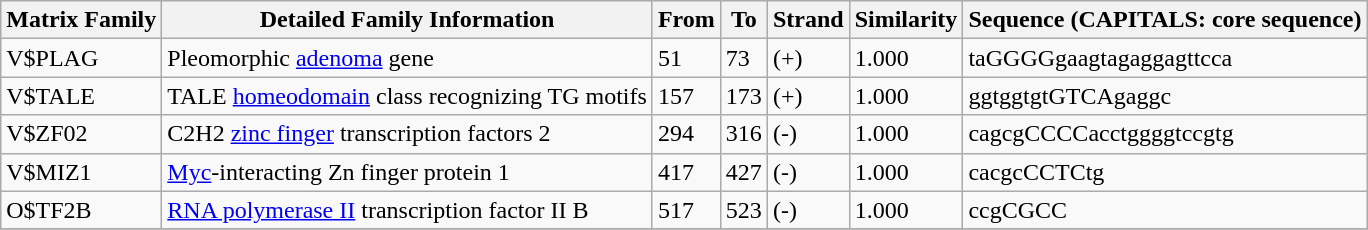<table class="wikitable sortable">
<tr>
<th>Matrix Family</th>
<th>Detailed Family Information</th>
<th>From</th>
<th>To</th>
<th>Strand</th>
<th>Similarity</th>
<th>Sequence (CAPITALS: core sequence)</th>
</tr>
<tr>
<td>V$PLAG</td>
<td>Pleomorphic <a href='#'>adenoma</a> gene</td>
<td>51</td>
<td>73</td>
<td>(+)</td>
<td>1.000</td>
<td>taGGGGgaagtagaggagttcca</td>
</tr>
<tr>
<td>V$TALE</td>
<td>TALE <a href='#'>homeodomain</a> class recognizing TG motifs</td>
<td>157</td>
<td>173</td>
<td>(+)</td>
<td>1.000</td>
<td>ggtggtgtGTCAgaggc</td>
</tr>
<tr>
<td>V$ZF02</td>
<td>C2H2 <a href='#'>zinc finger</a> transcription factors 2</td>
<td>294</td>
<td>316</td>
<td>(-)</td>
<td>1.000</td>
<td>cagcgCCCCacctggggtccgtg</td>
</tr>
<tr>
<td>V$MIZ1</td>
<td><a href='#'>Myc</a>-interacting Zn finger protein 1</td>
<td>417</td>
<td>427</td>
<td>(-)</td>
<td>1.000</td>
<td>cacgcCCTCtg</td>
</tr>
<tr>
<td>O$TF2B</td>
<td><a href='#'>RNA polymerase II</a> transcription factor II B</td>
<td>517</td>
<td>523</td>
<td>(-)</td>
<td>1.000</td>
<td>ccgCGCC</td>
</tr>
<tr>
</tr>
</table>
